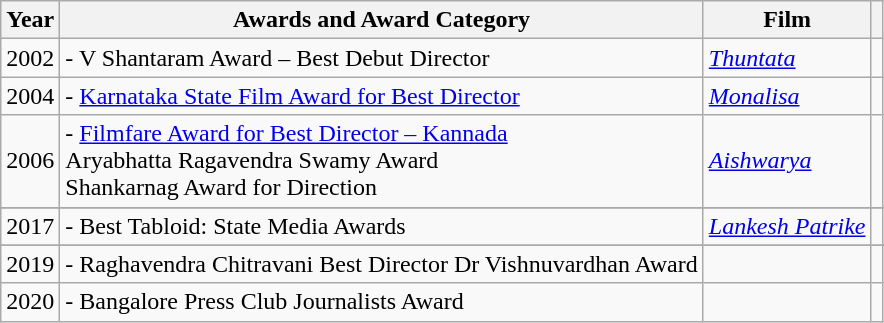<table class="wikitable">
<tr style="text-align:center;">
<th>Year</th>
<th>Awards and Award Category</th>
<th>Film</th>
<th></th>
</tr>
<tr>
<td>2002</td>
<td> -  V Shantaram Award – Best Debut Director</td>
<td><em><a href='#'>Thuntata</a></em></td>
<td></td>
</tr>
<tr>
<td>2004</td>
<td> -  <a href='#'>Karnataka State Film Award for Best Director</a></td>
<td><em><a href='#'>Monalisa</a></em></td>
<td></td>
</tr>
<tr 2004-05 Karnataka state award best film - Monalisa>
<td>2006</td>
<td> -  <a href='#'>Filmfare Award for Best Director – Kannada</a> <br> Aryabhatta Ragavendra Swamy Award <br> Shankarnag Award for Direction</td>
<td><em><a href='#'>Aishwarya</a></em></td>
<td></td>
</tr>
<tr>
</tr>
<tr>
<td>2017</td>
<td> - Best Tabloid: State Media Awards</td>
<td><em><a href='#'>Lankesh Patrike</a></em></td>
<td></td>
</tr>
<tr>
</tr>
<tr>
<td>2019</td>
<td> - Raghavendra Chitravani Best Director Dr Vishnuvardhan Award</td>
<td></td>
<td></td>
</tr>
<tr>
<td>2020</td>
<td> - Bangalore Press Club Journalists Award</td>
<td></td>
<td></td>
</tr>
</table>
